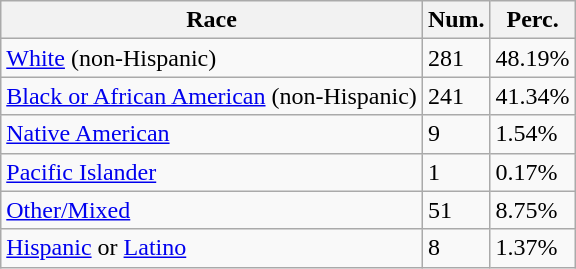<table class="wikitable">
<tr>
<th>Race</th>
<th>Num.</th>
<th>Perc.</th>
</tr>
<tr>
<td><a href='#'>White</a> (non-Hispanic)</td>
<td>281</td>
<td>48.19%</td>
</tr>
<tr>
<td><a href='#'>Black or African American</a> (non-Hispanic)</td>
<td>241</td>
<td>41.34%</td>
</tr>
<tr>
<td><a href='#'>Native American</a></td>
<td>9</td>
<td>1.54%</td>
</tr>
<tr>
<td><a href='#'>Pacific Islander</a></td>
<td>1</td>
<td>0.17%</td>
</tr>
<tr>
<td><a href='#'>Other/Mixed</a></td>
<td>51</td>
<td>8.75%</td>
</tr>
<tr>
<td><a href='#'>Hispanic</a> or <a href='#'>Latino</a></td>
<td>8</td>
<td>1.37%</td>
</tr>
</table>
